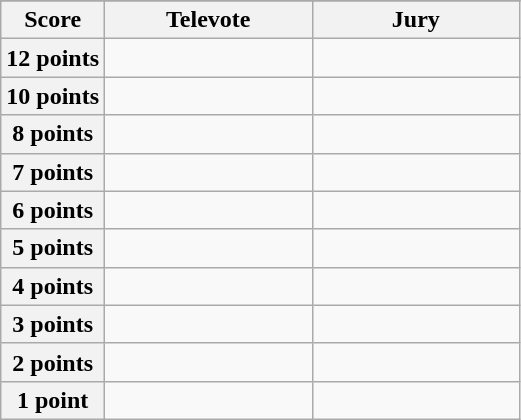<table class="wikitable">
<tr>
</tr>
<tr>
<th scope="col" width="20%">Score</th>
<th scope="col" width="40%">Televote</th>
<th scope="col" width="40%">Jury</th>
</tr>
<tr>
<th scope="row">12 points</th>
<td></td>
<td></td>
</tr>
<tr>
<th scope="row">10 points</th>
<td></td>
<td></td>
</tr>
<tr>
<th scope="row">8 points</th>
<td></td>
<td></td>
</tr>
<tr>
<th scope="row">7 points</th>
<td></td>
<td></td>
</tr>
<tr>
<th scope="row">6 points</th>
<td></td>
<td></td>
</tr>
<tr>
<th scope="row">5 points</th>
<td></td>
<td></td>
</tr>
<tr>
<th scope="row">4 points</th>
<td></td>
<td></td>
</tr>
<tr>
<th scope="row">3 points</th>
<td></td>
<td></td>
</tr>
<tr>
<th scope="row">2 points</th>
<td></td>
<td></td>
</tr>
<tr>
<th scope="row">1 point</th>
<td></td>
<td></td>
</tr>
</table>
